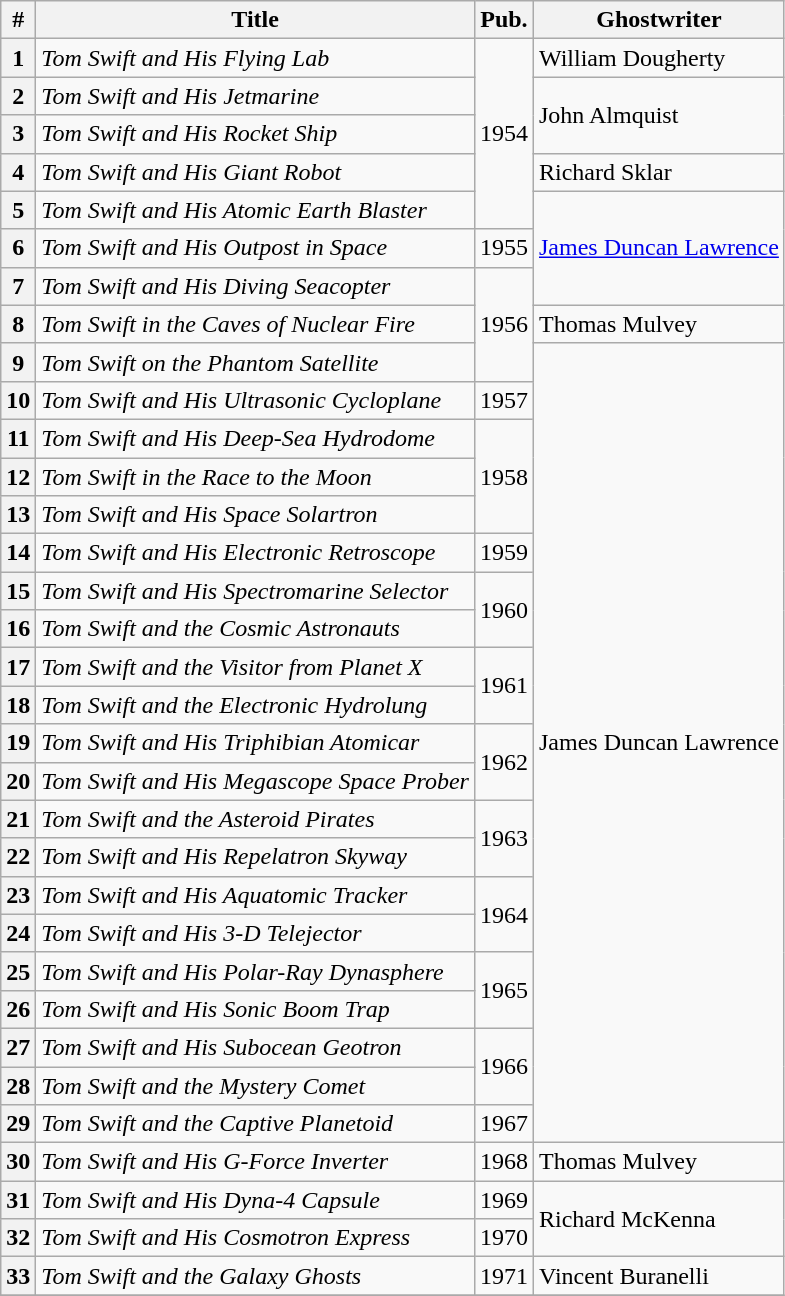<table class="wikitable">
<tr>
<th>#</th>
<th>Title</th>
<th>Pub.</th>
<th>Ghostwriter</th>
</tr>
<tr>
<th>1</th>
<td><em>Tom Swift and His Flying Lab</em></td>
<td rowspan="5">1954</td>
<td>William Dougherty</td>
</tr>
<tr>
<th>2</th>
<td><em>Tom Swift and His Jetmarine</em></td>
<td rowspan="2">John Almquist</td>
</tr>
<tr>
<th>3</th>
<td><em>Tom Swift and His Rocket Ship</em></td>
</tr>
<tr>
<th>4</th>
<td><em>Tom Swift and His Giant Robot</em></td>
<td>Richard Sklar</td>
</tr>
<tr>
<th>5</th>
<td><em>Tom Swift and His Atomic Earth Blaster</em></td>
<td rowspan="3"><a href='#'>James Duncan Lawrence</a></td>
</tr>
<tr>
<th>6</th>
<td><em>Tom Swift and His Outpost in Space</em></td>
<td>1955</td>
</tr>
<tr>
<th>7</th>
<td><em>Tom Swift and His Diving Seacopter</em></td>
<td rowspan="3">1956</td>
</tr>
<tr>
<th>8</th>
<td><em>Tom Swift in the Caves of Nuclear Fire</em></td>
<td>Thomas Mulvey</td>
</tr>
<tr>
<th>9</th>
<td><em>Tom Swift on the Phantom Satellite</em></td>
<td rowspan="21">James Duncan Lawrence</td>
</tr>
<tr>
<th>10</th>
<td><em>Tom Swift and His Ultrasonic Cycloplane</em></td>
<td>1957</td>
</tr>
<tr>
<th>11</th>
<td><em>Tom Swift and His Deep-Sea Hydrodome</em></td>
<td rowspan="3">1958</td>
</tr>
<tr>
<th>12</th>
<td><em>Tom Swift in the Race to the Moon</em></td>
</tr>
<tr>
<th>13</th>
<td><em>Tom Swift and His Space Solartron</em></td>
</tr>
<tr>
<th>14</th>
<td><em>Tom Swift and His Electronic Retroscope</em></td>
<td>1959</td>
</tr>
<tr>
<th>15</th>
<td><em>Tom Swift and His Spectromarine Selector</em></td>
<td rowspan="2">1960</td>
</tr>
<tr>
<th>16</th>
<td><em>Tom Swift and the Cosmic Astronauts</em></td>
</tr>
<tr>
<th>17</th>
<td><em>Tom Swift and the Visitor from Planet X</em></td>
<td rowspan="2">1961</td>
</tr>
<tr>
<th>18</th>
<td><em>Tom Swift and the Electronic Hydrolung</em></td>
</tr>
<tr>
<th>19</th>
<td><em>Tom Swift and His Triphibian Atomicar</em></td>
<td rowspan="2">1962</td>
</tr>
<tr>
<th>20</th>
<td><em>Tom Swift and His Megascope Space Prober</em></td>
</tr>
<tr>
<th>21</th>
<td><em>Tom Swift and the Asteroid Pirates</em></td>
<td rowspan="2">1963</td>
</tr>
<tr>
<th>22</th>
<td><em>Tom Swift and His Repelatron Skyway</em></td>
</tr>
<tr>
<th>23</th>
<td><em>Tom Swift and His Aquatomic Tracker</em></td>
<td rowspan="2">1964</td>
</tr>
<tr>
<th>24</th>
<td><em>Tom Swift and His 3-D Telejector</em></td>
</tr>
<tr>
<th>25</th>
<td><em>Tom Swift and His Polar-Ray Dynasphere</em></td>
<td rowspan="2">1965</td>
</tr>
<tr>
<th>26</th>
<td><em>Tom Swift and His Sonic Boom Trap</em></td>
</tr>
<tr>
<th>27</th>
<td><em>Tom Swift and His Subocean Geotron</em></td>
<td rowspan="2">1966</td>
</tr>
<tr>
<th>28</th>
<td><em>Tom Swift and the Mystery Comet</em></td>
</tr>
<tr>
<th>29</th>
<td><em>Tom Swift and the Captive Planetoid</em></td>
<td>1967</td>
</tr>
<tr>
<th>30</th>
<td><em>Tom Swift and His G-Force Inverter</em></td>
<td>1968</td>
<td>Thomas Mulvey</td>
</tr>
<tr>
<th>31</th>
<td><em>Tom Swift and His Dyna-4 Capsule</em></td>
<td>1969</td>
<td rowspan="2">Richard McKenna</td>
</tr>
<tr>
<th>32</th>
<td><em>Tom Swift and His Cosmotron Express</em></td>
<td>1970</td>
</tr>
<tr>
<th>33</th>
<td><em>Tom Swift and the Galaxy Ghosts</em></td>
<td>1971</td>
<td>Vincent Buranelli</td>
</tr>
<tr>
</tr>
</table>
